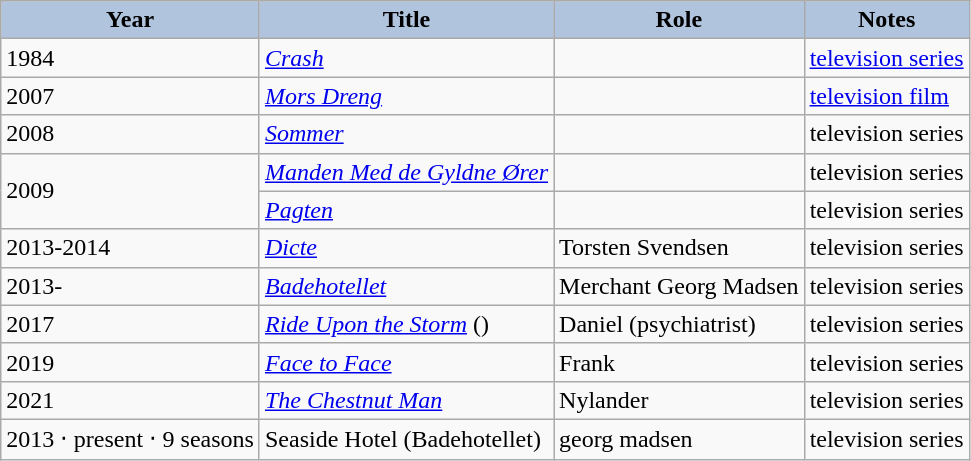<table class="wikitable">
<tr>
<th style="background:#B0C4DE;">Year</th>
<th style="background:#B0C4DE;">Title</th>
<th style="background:#B0C4DE;">Role</th>
<th style="background:#B0C4DE;">Notes</th>
</tr>
<tr>
<td>1984</td>
<td><em><a href='#'>Crash</a></em></td>
<td></td>
<td><a href='#'>television series</a></td>
</tr>
<tr>
<td>2007</td>
<td><em><a href='#'>Mors Dreng</a></em></td>
<td></td>
<td><a href='#'>television film</a></td>
</tr>
<tr>
<td>2008</td>
<td><em><a href='#'>Sommer</a></em></td>
<td></td>
<td>television series</td>
</tr>
<tr>
<td rowspan="2">2009</td>
<td><em><a href='#'>Manden Med de Gyldne Ører</a></em></td>
<td></td>
<td>television series</td>
</tr>
<tr>
<td><em><a href='#'>Pagten</a></em></td>
<td></td>
<td>television series</td>
</tr>
<tr>
<td>2013-2014</td>
<td><em><a href='#'>Dicte</a></em></td>
<td>Torsten Svendsen</td>
<td>television series</td>
</tr>
<tr>
<td>2013-</td>
<td><em><a href='#'>Badehotellet</a></em></td>
<td>Merchant Georg Madsen</td>
<td>television series</td>
</tr>
<tr>
<td>2017</td>
<td><em><a href='#'>Ride Upon the Storm</a></em> ()</td>
<td>Daniel (psychiatrist)</td>
<td>television series</td>
</tr>
<tr>
<td>2019</td>
<td><em><a href='#'>Face to Face</a></em></td>
<td>Frank</td>
<td>television series</td>
</tr>
<tr>
<td>2021</td>
<td><em><a href='#'>The Chestnut Man</a></em></td>
<td>Nylander</td>
<td>television series</td>
</tr>
<tr>
<td>2013 ‧ present ‧ 9 seasons</td>
<td>Seaside Hotel (Badehotellet)</td>
<td>georg madsen</td>
<td>television series</td>
</tr>
</table>
